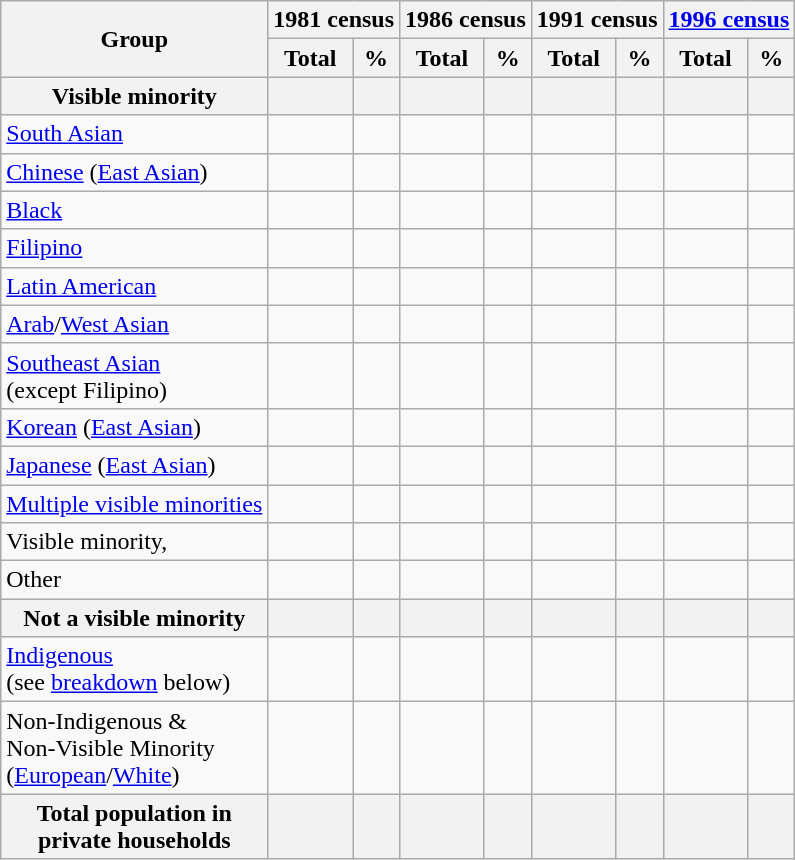<table class="wikitable sortable sticky-header" style=text-align:left;">
<tr>
<th rowspan="2">Group</th>
<th colspan="2">1981 census<br></th>
<th colspan="2">1986 census<br></th>
<th colspan="2">1991 census<br></th>
<th colspan="2"><a href='#'>1996 census</a></th>
</tr>
<tr style="background:#e0e0e0;">
<th>Total</th>
<th>%</th>
<th>Total</th>
<th>%</th>
<th>Total</th>
<th>%</th>
<th>Total</th>
<th>%</th>
</tr>
<tr class="sortbottom">
<th>Visible minority</th>
<th align=center></th>
<th align=center></th>
<th align=center></th>
<th align=center></th>
<th align=center></th>
<th align=center></th>
<th align=center></th>
<th align=center></th>
</tr>
<tr>
<td><a href='#'>South Asian</a></td>
<td align=center></td>
<td align=center></td>
<td align=center></td>
<td align=center></td>
<td align=center></td>
<td align=center></td>
<td align=center></td>
<td align=center></td>
</tr>
<tr>
<td><a href='#'>Chinese</a> (<a href='#'>East Asian</a>)</td>
<td align=center></td>
<td align=center></td>
<td align=center></td>
<td align=center></td>
<td align=center></td>
<td align=center></td>
<td align=center></td>
<td align=center></td>
</tr>
<tr>
<td><a href='#'>Black</a></td>
<td align=center></td>
<td align=center></td>
<td align=center></td>
<td align=center></td>
<td align=center></td>
<td align=center></td>
<td align=center></td>
<td align=center></td>
</tr>
<tr>
<td><a href='#'>Filipino</a></td>
<td align=center></td>
<td align=center></td>
<td align=center></td>
<td align=center></td>
<td align=center></td>
<td align=center></td>
<td align=center></td>
<td align=center></td>
</tr>
<tr>
<td><a href='#'>Latin American</a></td>
<td align=center></td>
<td align=center></td>
<td align=center></td>
<td align=center></td>
<td align=center></td>
<td align=center></td>
<td align=center></td>
<td align=center></td>
</tr>
<tr>
<td><a href='#'>Arab</a>/<a href='#'>West Asian</a></td>
<td align=center></td>
<td align=center></td>
<td align=center></td>
<td align=center></td>
<td align=center></td>
<td align=center></td>
<td align=center></td>
<td align=center></td>
</tr>
<tr>
<td><a href='#'>Southeast Asian</a><br>(except Filipino)</td>
<td align=center></td>
<td align=center></td>
<td align=center></td>
<td align=center></td>
<td align=center></td>
<td align=center></td>
<td align=center></td>
<td align=center></td>
</tr>
<tr>
<td><a href='#'>Korean</a> (<a href='#'>East Asian</a>)</td>
<td align=center></td>
<td align=center></td>
<td align=center></td>
<td align=center></td>
<td align=center></td>
<td align=center></td>
<td align=center></td>
<td align=center></td>
</tr>
<tr>
<td><a href='#'>Japanese</a> (<a href='#'>East Asian</a>)</td>
<td align=center></td>
<td align=center></td>
<td align=center></td>
<td align=center></td>
<td align=center></td>
<td align=center></td>
<td align=center></td>
<td align=center></td>
</tr>
<tr class="sortbottom">
<td><a href='#'>Multiple visible minorities</a></td>
<td align=center></td>
<td align=center></td>
<td align=center></td>
<td align=center></td>
<td align=center></td>
<td align=center></td>
<td align=center></td>
<td align=center></td>
</tr>
<tr class="sortbottom">
<td>Visible minority, </td>
<td align=center></td>
<td align=center></td>
<td align=center></td>
<td align=center></td>
<td align=center></td>
<td align=center></td>
<td align=center></td>
<td align=center></td>
</tr>
<tr class="sortbottom">
<td>Other</td>
<td align=center></td>
<td align=center></td>
<td align=center></td>
<td align=center></td>
<td align=center></td>
<td align=center></td>
<td align=center></td>
<td align=center></td>
</tr>
<tr class="sortbottom">
<th>Not a visible minority</th>
<th align=center></th>
<th align=center></th>
<th align=center></th>
<th align=center></th>
<th align=center></th>
<th align=center></th>
<th align=center></th>
<th align=center></th>
</tr>
<tr class="sortbottom">
<td><a href='#'>Indigenous</a><br>(see <a href='#'>breakdown</a> below)</td>
<td align=center></td>
<td align=center></td>
<td align=center></td>
<td align=center></td>
<td align=center></td>
<td align=center></td>
<td align=center></td>
<td align=center></td>
</tr>
<tr class="sortbottom">
<td>Non-Indigenous &<br>Non-Visible Minority<br>(<a href='#'>European</a>/<a href='#'>White</a>)</td>
<td align=center></td>
<td align=center></td>
<td align=center></td>
<td align=center></td>
<td align=center></td>
<td align=center></td>
<td align=center></td>
<td align=center></td>
</tr>
<tr class="sortbottom">
<th>Total population in<br>private households</th>
<th align=center></th>
<th align=center></th>
<th align=center></th>
<th align=center></th>
<th align=center></th>
<th align=center></th>
<th align=center></th>
<th align=center></th>
</tr>
</table>
